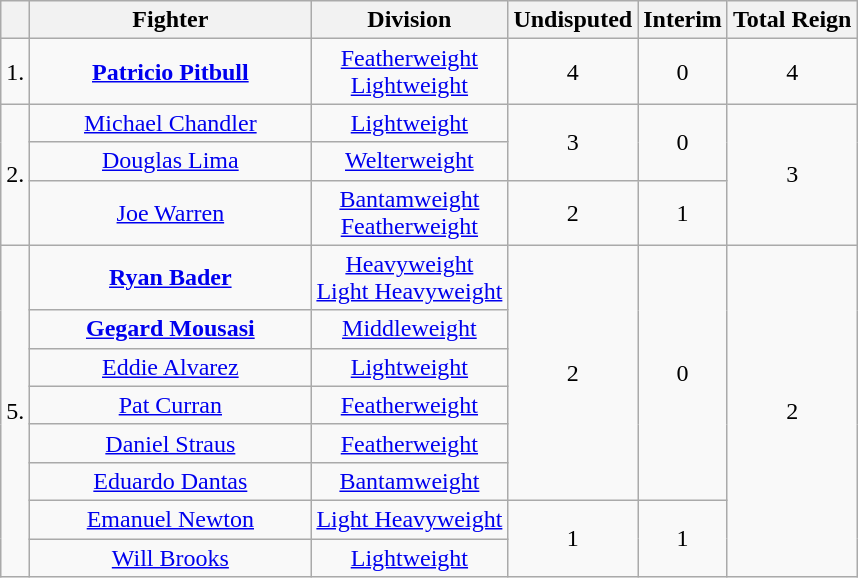<table class=wikitable>
<tr>
<th></th>
<th width=180>Fighter</th>
<th>Division</th>
<th>Undisputed</th>
<th>Interim</th>
<th>Total Reign</th>
</tr>
<tr>
<td>1.</td>
<td style="text-align:center;"> <strong><a href='#'>Patricio Pitbull</a></strong></td>
<td style="text-align:center;"><a href='#'>Featherweight</a><br><a href='#'>Lightweight</a></td>
<td style="text-align:center;">4</td>
<td style="text-align:center;">0</td>
<td style="text-align:center;">4</td>
</tr>
<tr>
<td rowspan=3>2.</td>
<td style="text-align:center;"> <a href='#'>Michael Chandler</a></td>
<td style="text-align:center;"><a href='#'>Lightweight</a></td>
<td rowspan=2 style="text-align:center;">3</td>
<td rowspan=2 style="text-align:center;">0</td>
<td rowspan=3 style="text-align:center;">3</td>
</tr>
<tr>
<td style="text-align:center;"> <a href='#'>Douglas Lima</a></td>
<td style="text-align:center;"><a href='#'>Welterweight</a></td>
</tr>
<tr>
<td style="text-align:center;"> <a href='#'>Joe Warren</a></td>
<td style="text-align:center;"><a href='#'>Bantamweight</a><br><a href='#'>Featherweight</a></td>
<td rowspan=1 style="text-align:center;">2</td>
<td rowspan=1 style="text-align:center;">1</td>
</tr>
<tr>
<td rowspan=8>5.</td>
<td style="text-align:center;"> <strong><a href='#'>Ryan Bader</a></strong></td>
<td style="text-align:center;"><a href='#'>Heavyweight</a><br><a href='#'>Light Heavyweight</a></td>
<td rowspan=6 style="text-align:center;">2</td>
<td rowspan=6 style="text-align:center;">0</td>
<td rowspan=8 style="text-align:center;">2</td>
</tr>
<tr>
<td style="text-align:center;"> <strong><a href='#'>Gegard Mousasi</a></strong></td>
<td style="text-align:center;"><a href='#'>Middleweight</a></td>
</tr>
<tr>
<td style="text-align:center;"> <a href='#'>Eddie Alvarez</a></td>
<td style="text-align:center;"><a href='#'>Lightweight</a></td>
</tr>
<tr>
<td style="text-align:center;"> <a href='#'>Pat Curran</a></td>
<td style="text-align:center;"><a href='#'>Featherweight</a></td>
</tr>
<tr>
<td style="text-align:center;"> <a href='#'> Daniel Straus</a></td>
<td style="text-align:center;"><a href='#'>Featherweight</a></td>
</tr>
<tr>
<td style="text-align:center;"> <a href='#'>Eduardo Dantas</a></td>
<td style="text-align:center;"><a href='#'>Bantamweight</a></td>
</tr>
<tr>
<td style="text-align:center;"> <a href='#'>Emanuel Newton</a></td>
<td style="text-align:center;"><a href='#'>Light Heavyweight</a></td>
<td rowspan=2 style="text-align:center;">1</td>
<td rowspan=2 style="text-align:center;">1</td>
</tr>
<tr>
<td style="text-align:center;"> <a href='#'>Will Brooks</a></td>
<td style="text-align:center;"><a href='#'>Lightweight</a></td>
</tr>
</table>
